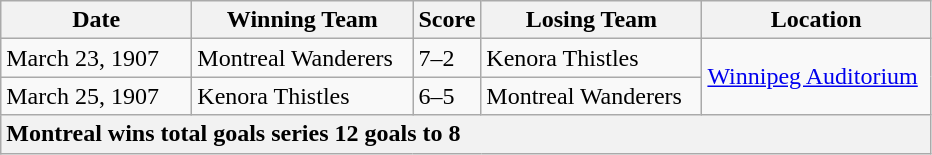<table class="wikitable">
<tr>
<th width="120">Date</th>
<th width="140">Winning Team</th>
<th width="5">Score</th>
<th width="140">Losing Team</th>
<th width="145">Location</th>
</tr>
<tr>
<td>March 23, 1907</td>
<td>Montreal Wanderers</td>
<td>7–2</td>
<td>Kenora Thistles</td>
<td rowspan="2"><a href='#'>Winnipeg Auditorium</a></td>
</tr>
<tr>
<td>March 25, 1907</td>
<td>Kenora Thistles</td>
<td>6–5</td>
<td>Montreal Wanderers</td>
</tr>
<tr>
<th colspan="5" style="text-align:left;">Montreal wins total goals series 12 goals to 8</th>
</tr>
</table>
